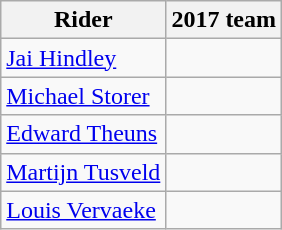<table class="wikitable">
<tr>
<th>Rider</th>
<th>2017 team</th>
</tr>
<tr>
<td><a href='#'>Jai Hindley</a></td>
<td></td>
</tr>
<tr>
<td><a href='#'>Michael Storer</a></td>
<td></td>
</tr>
<tr>
<td><a href='#'>Edward Theuns</a></td>
<td></td>
</tr>
<tr>
<td><a href='#'>Martijn Tusveld</a></td>
<td></td>
</tr>
<tr>
<td><a href='#'>Louis Vervaeke</a></td>
<td></td>
</tr>
</table>
